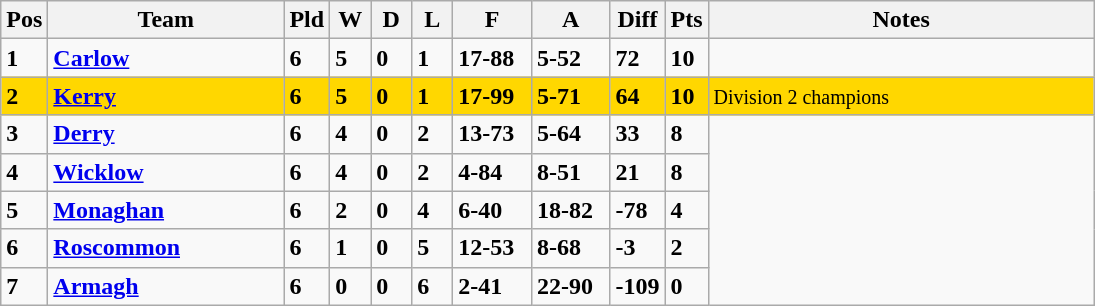<table class="wikitable" style="text-align: centre;">
<tr>
<th width=20>Pos</th>
<th width=150>Team</th>
<th width=20>Pld</th>
<th width=20>W</th>
<th width=20>D</th>
<th width=20>L</th>
<th width=45>F</th>
<th width=45>A</th>
<th width=20>Diff</th>
<th width=20>Pts</th>
<th width=250>Notes</th>
</tr>
<tr style>
<td><strong>1</strong></td>
<td align=left><strong> <a href='#'>Carlow</a> </strong></td>
<td><strong>6</strong></td>
<td><strong>5</strong></td>
<td><strong>0</strong></td>
<td><strong>1</strong></td>
<td><strong>17-88</strong></td>
<td><strong>5-52</strong></td>
<td><strong>72</strong></td>
<td><strong>10</strong></td>
</tr>
<tr style="background:gold;">
<td><strong>2</strong></td>
<td align=left><strong> <a href='#'>Kerry</a> </strong></td>
<td><strong>6</strong></td>
<td><strong>5</strong></td>
<td><strong>0</strong></td>
<td><strong>1</strong></td>
<td><strong>17-99</strong></td>
<td><strong>5-71</strong></td>
<td><strong>64</strong></td>
<td><strong>10</strong></td>
<td><small> Division 2 champions</small></td>
</tr>
<tr style>
<td><strong>3</strong></td>
<td align=left><strong> <a href='#'>Derry</a> </strong></td>
<td><strong>6</strong></td>
<td><strong>4</strong></td>
<td><strong>0</strong></td>
<td><strong>2</strong></td>
<td><strong>13-73</strong></td>
<td><strong>5-64</strong></td>
<td><strong>33</strong></td>
<td><strong>8</strong></td>
</tr>
<tr style>
<td><strong>4</strong></td>
<td align=left><strong> <a href='#'>Wicklow</a> </strong></td>
<td><strong>6</strong></td>
<td><strong>4</strong></td>
<td><strong>0</strong></td>
<td><strong>2</strong></td>
<td><strong>4-84</strong></td>
<td><strong>8-51</strong></td>
<td><strong>21</strong></td>
<td><strong>8</strong></td>
</tr>
<tr style>
<td><strong>5</strong></td>
<td align=left><strong> <a href='#'>Monaghan</a> </strong></td>
<td><strong>6</strong></td>
<td><strong>2</strong></td>
<td><strong>0</strong></td>
<td><strong>4</strong></td>
<td><strong>6-40</strong></td>
<td><strong>18-82</strong></td>
<td><strong>-78</strong></td>
<td><strong>4</strong></td>
</tr>
<tr style>
<td><strong>6</strong></td>
<td align=left><strong> <a href='#'>Roscommon</a> </strong></td>
<td><strong>6</strong></td>
<td><strong>1</strong></td>
<td><strong>0</strong></td>
<td><strong>5</strong></td>
<td><strong>12-53</strong></td>
<td><strong>8-68</strong></td>
<td><strong>-3</strong></td>
<td><strong>2</strong></td>
</tr>
<tr style>
<td><strong>7</strong></td>
<td align=left><strong> <a href='#'>Armagh</a> </strong></td>
<td><strong>6</strong></td>
<td><strong>0</strong></td>
<td><strong>0</strong></td>
<td><strong>6</strong></td>
<td><strong>2-41</strong></td>
<td><strong>22-90</strong></td>
<td><strong>-109</strong></td>
<td><strong>0</strong></td>
</tr>
</table>
